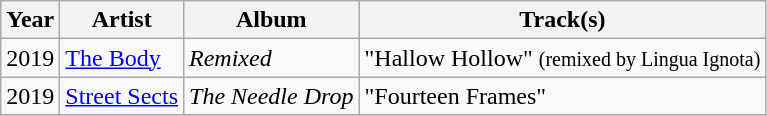<table class="wikitable">
<tr>
<th>Year</th>
<th>Artist</th>
<th>Album</th>
<th>Track(s)</th>
</tr>
<tr>
<td>2019</td>
<td><a href='#'>The Body</a></td>
<td><em>Remixed</em></td>
<td>"Hallow Hollow" <small>(remixed by Lingua Ignota)</small></td>
</tr>
<tr>
<td>2019</td>
<td><a href='#'>Street Sects</a></td>
<td><em>The Needle Drop</em></td>
<td>"Fourteen Frames"</td>
</tr>
<tr>
</tr>
</table>
